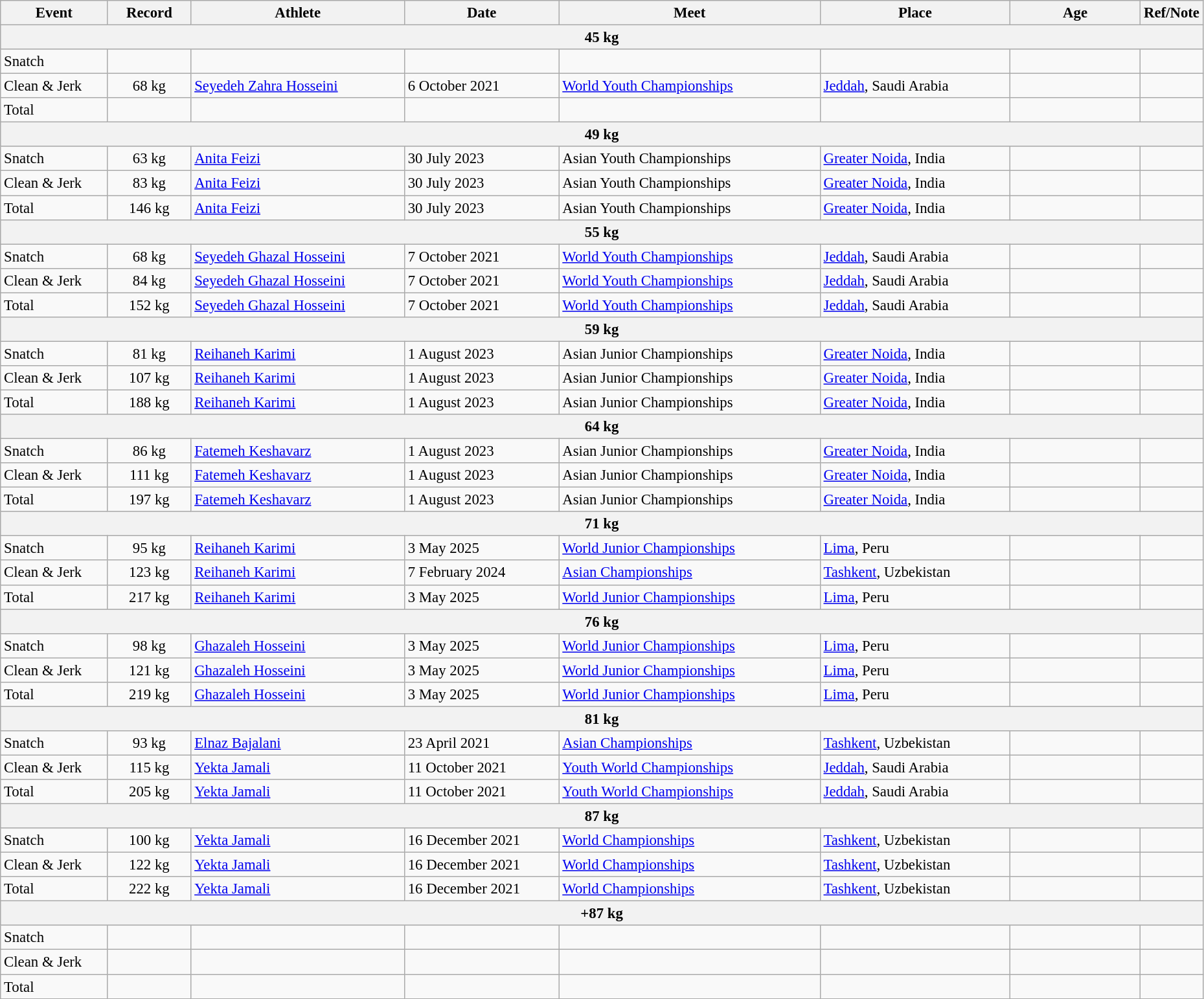<table class="wikitable" style="font-size:95%; width: 98%;">
<tr>
<th width=9%>Event</th>
<th width=7%>Record</th>
<th width=18%>Athlete</th>
<th width=13%>Date</th>
<th width=22%>Meet</th>
<th width=16%>Place</th>
<th width=11%>Age</th>
<th width=4%>Ref/Note</th>
</tr>
<tr bgcolor="#DDDDDD">
<th colspan="8">45 kg</th>
</tr>
<tr>
<td>Snatch</td>
<td align="center"></td>
<td></td>
<td></td>
<td></td>
<td></td>
<td></td>
<td></td>
</tr>
<tr>
<td>Clean & Jerk</td>
<td align="center">68 kg</td>
<td><a href='#'>Seyedeh Zahra Hosseini</a></td>
<td>6 October 2021</td>
<td><a href='#'>World Youth Championships</a></td>
<td><a href='#'>Jeddah</a>, Saudi Arabia</td>
<td></td>
<td></td>
</tr>
<tr>
<td>Total</td>
<td align="center"></td>
<td></td>
<td></td>
<td></td>
<td></td>
<td></td>
<td></td>
</tr>
<tr bgcolor="#DDDDDD">
<th colspan="8">49 kg</th>
</tr>
<tr>
<td>Snatch</td>
<td align="center">63 kg</td>
<td><a href='#'>Anita Feizi</a></td>
<td>30 July 2023</td>
<td>Asian Youth Championships</td>
<td><a href='#'>Greater Noida</a>, India</td>
<td></td>
<td></td>
</tr>
<tr>
<td>Clean & Jerk</td>
<td align="center">83 kg</td>
<td><a href='#'>Anita Feizi</a></td>
<td>30 July 2023</td>
<td>Asian Youth Championships</td>
<td><a href='#'>Greater Noida</a>, India</td>
<td></td>
<td></td>
</tr>
<tr>
<td>Total</td>
<td align="center">146 kg</td>
<td><a href='#'>Anita Feizi</a></td>
<td>30 July 2023</td>
<td>Asian Youth Championships</td>
<td><a href='#'>Greater Noida</a>, India</td>
<td></td>
<td></td>
</tr>
<tr bgcolor="#DDDDDD">
<th colspan="8">55 kg</th>
</tr>
<tr>
<td>Snatch</td>
<td align="center">68 kg</td>
<td><a href='#'>Seyedeh Ghazal Hosseini</a></td>
<td>7 October 2021</td>
<td><a href='#'>World Youth Championships</a></td>
<td><a href='#'>Jeddah</a>, Saudi Arabia</td>
<td></td>
<td></td>
</tr>
<tr>
<td>Clean & Jerk</td>
<td align="center">84 kg</td>
<td><a href='#'>Seyedeh Ghazal Hosseini</a></td>
<td>7 October 2021</td>
<td><a href='#'>World Youth Championships</a></td>
<td><a href='#'>Jeddah</a>, Saudi Arabia</td>
<td></td>
<td></td>
</tr>
<tr>
<td>Total</td>
<td align="center">152 kg</td>
<td><a href='#'>Seyedeh Ghazal Hosseini</a></td>
<td>7 October 2021</td>
<td><a href='#'>World Youth Championships</a></td>
<td><a href='#'>Jeddah</a>, Saudi Arabia</td>
<td></td>
<td></td>
</tr>
<tr bgcolor="#DDDDDD">
<th colspan="8">59 kg</th>
</tr>
<tr>
<td>Snatch</td>
<td align="center">81 kg</td>
<td><a href='#'>Reihaneh Karimi</a></td>
<td>1 August 2023</td>
<td>Asian Junior Championships</td>
<td><a href='#'>Greater Noida</a>, India</td>
<td></td>
<td></td>
</tr>
<tr>
<td>Clean & Jerk</td>
<td align="center">107 kg</td>
<td><a href='#'>Reihaneh Karimi</a></td>
<td>1 August 2023</td>
<td>Asian Junior Championships</td>
<td><a href='#'>Greater Noida</a>, India</td>
<td></td>
<td></td>
</tr>
<tr>
<td>Total</td>
<td align="center">188 kg</td>
<td><a href='#'>Reihaneh Karimi</a></td>
<td>1 August 2023</td>
<td>Asian Junior Championships</td>
<td><a href='#'>Greater Noida</a>, India</td>
<td></td>
<td></td>
</tr>
<tr bgcolor="#DDDDDD">
<th colspan="8">64 kg</th>
</tr>
<tr>
<td>Snatch</td>
<td align="center">86 kg</td>
<td><a href='#'>Fatemeh Keshavarz</a></td>
<td>1 August 2023</td>
<td>Asian Junior Championships</td>
<td><a href='#'>Greater Noida</a>, India</td>
<td></td>
<td></td>
</tr>
<tr>
<td>Clean & Jerk</td>
<td align="center">111 kg</td>
<td><a href='#'>Fatemeh Keshavarz</a></td>
<td>1 August 2023</td>
<td>Asian Junior Championships</td>
<td><a href='#'>Greater Noida</a>, India</td>
<td></td>
<td></td>
</tr>
<tr>
<td>Total</td>
<td align="center">197 kg</td>
<td><a href='#'>Fatemeh Keshavarz</a></td>
<td>1 August 2023</td>
<td>Asian Junior Championships</td>
<td><a href='#'>Greater Noida</a>, India</td>
<td></td>
<td></td>
</tr>
<tr bgcolor="#DDDDDD">
<th colspan="8">71 kg</th>
</tr>
<tr>
<td>Snatch</td>
<td align="center">95 kg</td>
<td><a href='#'>Reihaneh Karimi</a></td>
<td>3 May 2025</td>
<td><a href='#'>World Junior Championships</a></td>
<td><a href='#'>Lima</a>, Peru</td>
<td></td>
<td></td>
</tr>
<tr>
<td>Clean & Jerk</td>
<td align="center">123 kg</td>
<td><a href='#'>Reihaneh Karimi</a></td>
<td>7 February 2024</td>
<td><a href='#'>Asian Championships</a></td>
<td><a href='#'>Tashkent</a>, Uzbekistan</td>
<td></td>
<td></td>
</tr>
<tr>
<td>Total</td>
<td align="center">217 kg</td>
<td><a href='#'>Reihaneh Karimi</a></td>
<td>3 May 2025</td>
<td><a href='#'>World Junior Championships</a></td>
<td><a href='#'>Lima</a>, Peru</td>
<td></td>
<td></td>
</tr>
<tr bgcolor="#DDDDDD">
<th colspan="8">76 kg</th>
</tr>
<tr>
<td>Snatch</td>
<td align="center">98 kg</td>
<td><a href='#'>Ghazaleh Hosseini</a></td>
<td>3 May 2025</td>
<td><a href='#'>World Junior Championships</a></td>
<td><a href='#'>Lima</a>, Peru</td>
<td></td>
<td></td>
</tr>
<tr>
<td>Clean & Jerk</td>
<td align="center">121 kg</td>
<td><a href='#'>Ghazaleh Hosseini</a></td>
<td>3 May 2025</td>
<td><a href='#'>World Junior Championships</a></td>
<td><a href='#'>Lima</a>, Peru</td>
<td></td>
<td></td>
</tr>
<tr>
<td>Total</td>
<td align="center">219 kg</td>
<td><a href='#'>Ghazaleh Hosseini</a></td>
<td>3 May 2025</td>
<td><a href='#'>World Junior Championships</a></td>
<td><a href='#'>Lima</a>, Peru</td>
<td></td>
<td></td>
</tr>
<tr bgcolor="#DDDDDD">
<th colspan="8">81 kg</th>
</tr>
<tr>
<td>Snatch</td>
<td align="center">93 kg</td>
<td><a href='#'>Elnaz Bajalani</a></td>
<td>23 April 2021</td>
<td><a href='#'>Asian Championships</a></td>
<td><a href='#'>Tashkent</a>, Uzbekistan</td>
<td></td>
<td></td>
</tr>
<tr>
<td>Clean & Jerk</td>
<td align="center">115 kg</td>
<td><a href='#'>Yekta Jamali</a></td>
<td>11 October 2021</td>
<td><a href='#'>Youth World Championships</a></td>
<td><a href='#'>Jeddah</a>, Saudi Arabia</td>
<td></td>
<td></td>
</tr>
<tr>
<td>Total</td>
<td align="center">205 kg</td>
<td><a href='#'>Yekta Jamali</a></td>
<td>11 October 2021</td>
<td><a href='#'>Youth World Championships</a></td>
<td><a href='#'>Jeddah</a>, Saudi Arabia</td>
<td></td>
<td></td>
</tr>
<tr bgcolor="#DDDDDD">
<th colspan="8">87 kg</th>
</tr>
<tr>
<td>Snatch</td>
<td align="center">100 kg</td>
<td><a href='#'>Yekta Jamali</a></td>
<td>16 December 2021</td>
<td><a href='#'>World Championships</a></td>
<td><a href='#'>Tashkent</a>, Uzbekistan</td>
<td></td>
<td></td>
</tr>
<tr>
<td>Clean & Jerk</td>
<td align="center">122 kg</td>
<td><a href='#'>Yekta Jamali</a></td>
<td>16 December 2021</td>
<td><a href='#'>World Championships</a></td>
<td><a href='#'>Tashkent</a>, Uzbekistan</td>
<td></td>
<td></td>
</tr>
<tr>
<td>Total</td>
<td align="center">222 kg</td>
<td><a href='#'>Yekta Jamali</a></td>
<td>16 December 2021</td>
<td><a href='#'>World Championships</a></td>
<td><a href='#'>Tashkent</a>, Uzbekistan</td>
<td></td>
<td></td>
</tr>
<tr bgcolor="#DDDDDD">
<th colspan="8">+87 kg</th>
</tr>
<tr>
<td>Snatch</td>
<td align="center"></td>
<td></td>
<td></td>
<td></td>
<td></td>
<td></td>
<td></td>
</tr>
<tr>
<td>Clean & Jerk</td>
<td align="center"></td>
<td></td>
<td></td>
<td></td>
<td></td>
<td></td>
<td></td>
</tr>
<tr>
<td>Total</td>
<td align="center"></td>
<td></td>
<td></td>
<td></td>
<td></td>
<td></td>
<td></td>
</tr>
</table>
